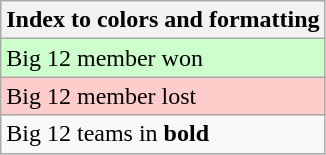<table class="wikitable">
<tr>
<th>Index to colors and formatting</th>
</tr>
<tr bgcolor=#ccffcc>
<td>Big 12 member won</td>
</tr>
<tr bgcolor=#ffcccc>
<td>Big 12 member lost</td>
</tr>
<tr>
<td>Big 12 teams in <strong>bold</strong></td>
</tr>
</table>
